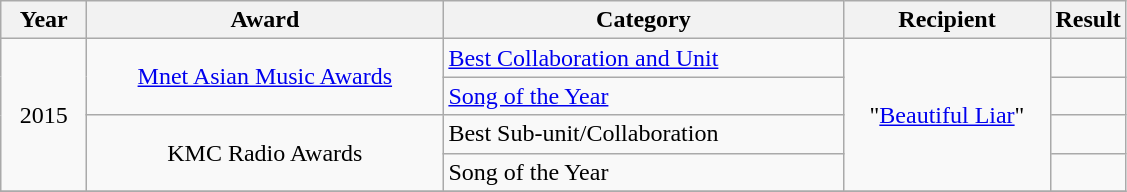<table class="wikitable">
<tr>
<th style="width:50px;">Year</th>
<th style="width:230px;">Award</th>
<th style="width:260px;">Category</th>
<th style="width:130px;">Recipient</th>
<th>Result</th>
</tr>
<tr>
<td align="center" rowspan="4">2015</td>
<td align="center" rowspan="2"><a href='#'>Mnet Asian Music Awards</a></td>
<td><a href='#'>Best Collaboration and Unit</a></td>
<td align="center" rowspan="4">"<a href='#'>Beautiful Liar</a>"</td>
<td></td>
</tr>
<tr>
<td><a href='#'>Song of the Year</a></td>
<td></td>
</tr>
<tr>
<td align="center" rowspan="2">KMC Radio Awards</td>
<td>Best Sub-unit/Collaboration</td>
<td></td>
</tr>
<tr>
<td>Song of the Year</td>
<td></td>
</tr>
<tr>
</tr>
</table>
